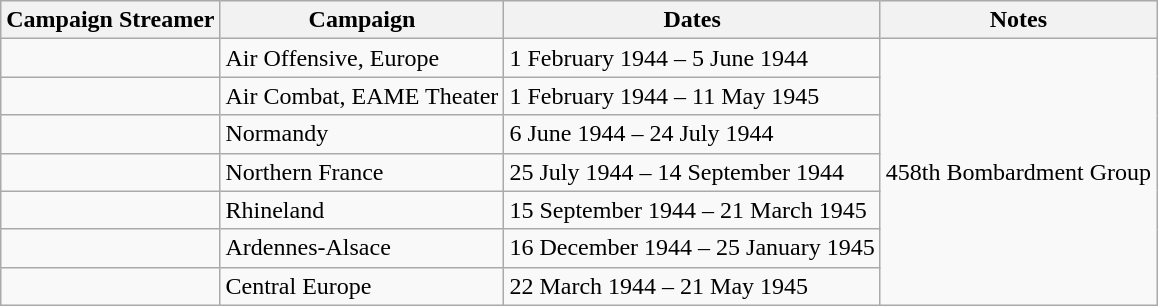<table class="wikitable">
<tr style="background:#efefef;">
<th>Campaign Streamer</th>
<th>Campaign</th>
<th>Dates</th>
<th>Notes</th>
</tr>
<tr>
<td></td>
<td>Air Offensive, Europe</td>
<td>1 February 1944 – 5 June 1944</td>
<td rowspan="7">458th Bombardment Group</td>
</tr>
<tr>
<td></td>
<td>Air Combat, EAME Theater</td>
<td>1 February 1944 – 11 May 1945</td>
</tr>
<tr>
<td></td>
<td>Normandy</td>
<td>6 June 1944 – 24 July 1944</td>
</tr>
<tr>
<td></td>
<td>Northern France</td>
<td>25 July 1944 – 14 September 1944</td>
</tr>
<tr>
<td></td>
<td>Rhineland</td>
<td>15 September 1944 – 21 March 1945</td>
</tr>
<tr>
<td></td>
<td>Ardennes-Alsace</td>
<td>16 December 1944 – 25 January 1945</td>
</tr>
<tr>
<td></td>
<td>Central Europe</td>
<td>22 March 1944 – 21 May 1945</td>
</tr>
</table>
